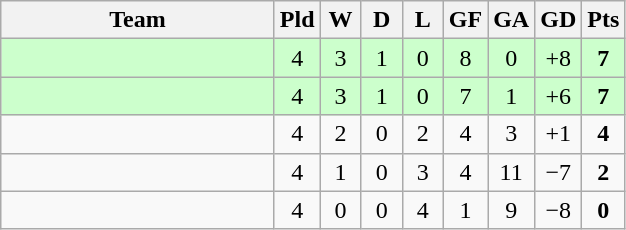<table class="wikitable" style="text-align:center;">
<tr>
<th width=175>Team</th>
<th style="width:20px;" abbr="Played">Pld</th>
<th style="width:20px;" abbr="Won">W</th>
<th style="width:20px;" abbr="Drawn">D</th>
<th style="width:20px;" abbr="Lost">L</th>
<th style="width:20px;" abbr="Goals for">GF</th>
<th style="width:20px;" abbr="Goals against">GA</th>
<th style="width:20px;" abbr="Goal difference">GD</th>
<th style="width:20px;" abbr="Points">Pts</th>
</tr>
<tr bgcolor="#ccffcc">
<td align=left></td>
<td>4</td>
<td>3</td>
<td>1</td>
<td>0</td>
<td>8</td>
<td>0</td>
<td>+8</td>
<td><strong>7</strong></td>
</tr>
<tr bgcolor="#ccffcc">
<td align=left></td>
<td>4</td>
<td>3</td>
<td>1</td>
<td>0</td>
<td>7</td>
<td>1</td>
<td>+6</td>
<td><strong>7</strong></td>
</tr>
<tr>
<td align=left></td>
<td>4</td>
<td>2</td>
<td>0</td>
<td>2</td>
<td>4</td>
<td>3</td>
<td>+1</td>
<td><strong>4</strong></td>
</tr>
<tr>
<td align=left></td>
<td>4</td>
<td>1</td>
<td>0</td>
<td>3</td>
<td>4</td>
<td>11</td>
<td>−7</td>
<td><strong>2</strong></td>
</tr>
<tr>
<td align=left></td>
<td>4</td>
<td>0</td>
<td>0</td>
<td>4</td>
<td>1</td>
<td>9</td>
<td>−8</td>
<td><strong>0</strong></td>
</tr>
</table>
